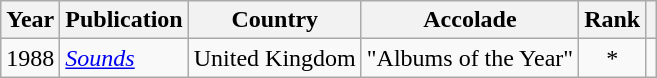<table class="wikitable sortable" style="margin:0em 1em 1em 0pt">
<tr>
<th>Year</th>
<th>Publication</th>
<th>Country</th>
<th>Accolade</th>
<th>Rank</th>
<th class=unsortable></th>
</tr>
<tr>
<td align=center>1988</td>
<td><em><a href='#'>Sounds</a></em></td>
<td>United Kingdom</td>
<td>"Albums of the Year"</td>
<td align=center>*</td>
<td></td>
</tr>
</table>
